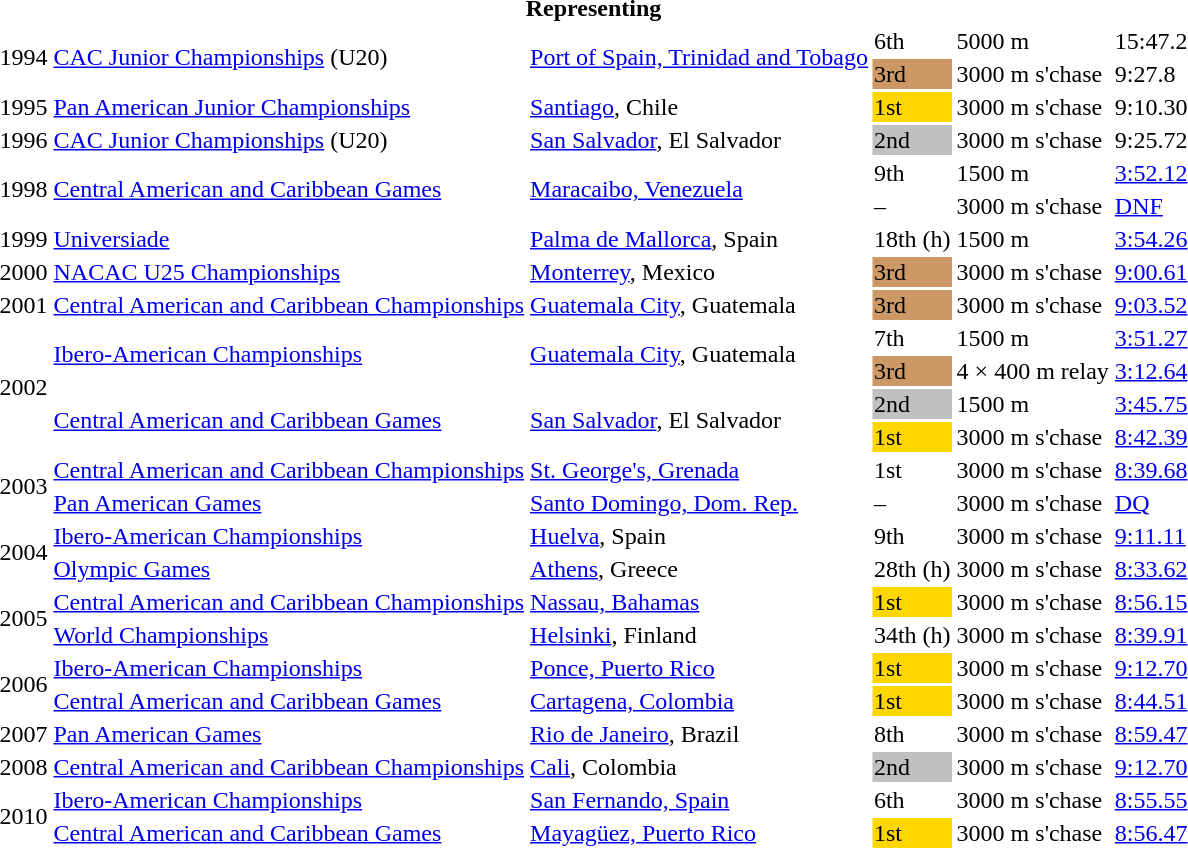<table>
<tr>
<th colspan="6">Representing </th>
</tr>
<tr>
<td rowspan=2>1994</td>
<td rowspan=2><a href='#'>CAC Junior Championships</a> (U20)</td>
<td rowspan=2><a href='#'>Port of Spain, Trinidad and Tobago</a></td>
<td>6th</td>
<td>5000 m</td>
<td>15:47.2</td>
</tr>
<tr>
<td bgcolor=cc9966>3rd</td>
<td>3000 m s'chase</td>
<td>9:27.8</td>
</tr>
<tr>
<td>1995</td>
<td><a href='#'>Pan American Junior Championships</a></td>
<td><a href='#'>Santiago</a>, Chile</td>
<td bgcolor=gold>1st</td>
<td>3000 m s'chase</td>
<td>9:10.30</td>
</tr>
<tr>
<td>1996</td>
<td><a href='#'>CAC Junior Championships</a> (U20)</td>
<td><a href='#'>San Salvador</a>, El Salvador</td>
<td bgcolor=silver>2nd</td>
<td>3000 m s'chase</td>
<td>9:25.72</td>
</tr>
<tr>
<td rowspan=2>1998</td>
<td rowspan=2><a href='#'>Central American and Caribbean Games</a></td>
<td rowspan=2><a href='#'>Maracaibo, Venezuela</a></td>
<td>9th</td>
<td>1500 m</td>
<td><a href='#'>3:52.12</a></td>
</tr>
<tr>
<td>–</td>
<td>3000 m s'chase</td>
<td><a href='#'>DNF</a></td>
</tr>
<tr>
<td>1999</td>
<td><a href='#'>Universiade</a></td>
<td><a href='#'>Palma de Mallorca</a>, Spain</td>
<td>18th (h)</td>
<td>1500 m</td>
<td><a href='#'>3:54.26</a></td>
</tr>
<tr>
<td>2000</td>
<td><a href='#'>NACAC U25 Championships</a></td>
<td><a href='#'>Monterrey</a>, Mexico</td>
<td bgcolor=cc9966>3rd</td>
<td>3000 m s'chase</td>
<td><a href='#'>9:00.61</a></td>
</tr>
<tr>
<td>2001</td>
<td><a href='#'>Central American and Caribbean Championships</a></td>
<td><a href='#'>Guatemala City</a>, Guatemala</td>
<td bgcolor=cc9966>3rd</td>
<td>3000 m s'chase</td>
<td><a href='#'>9:03.52</a></td>
</tr>
<tr>
<td rowspan=4>2002</td>
<td rowspan=2><a href='#'>Ibero-American Championships</a></td>
<td rowspan=2><a href='#'>Guatemala City</a>, Guatemala</td>
<td>7th</td>
<td>1500 m</td>
<td><a href='#'>3:51.27</a></td>
</tr>
<tr>
<td bgcolor=cc9966>3rd</td>
<td>4 × 400 m relay</td>
<td><a href='#'>3:12.64</a></td>
</tr>
<tr>
<td rowspan=2><a href='#'>Central American and Caribbean Games</a></td>
<td rowspan=2><a href='#'>San Salvador</a>, El Salvador</td>
<td bgcolor=silver>2nd</td>
<td>1500 m</td>
<td><a href='#'>3:45.75</a></td>
</tr>
<tr>
<td bgcolor=gold>1st</td>
<td>3000 m s'chase</td>
<td><a href='#'>8:42.39</a></td>
</tr>
<tr>
<td rowspan=2>2003</td>
<td><a href='#'>Central American and Caribbean Championships</a></td>
<td><a href='#'>St. George's, Grenada</a></td>
<td>1st</td>
<td>3000 m s'chase</td>
<td><a href='#'>8:39.68</a></td>
</tr>
<tr>
<td><a href='#'>Pan American Games</a></td>
<td><a href='#'>Santo Domingo, Dom. Rep.</a></td>
<td>–</td>
<td>3000 m s'chase</td>
<td><a href='#'>DQ</a></td>
</tr>
<tr>
<td rowspan=2>2004</td>
<td><a href='#'>Ibero-American Championships</a></td>
<td><a href='#'>Huelva</a>, Spain</td>
<td>9th</td>
<td>3000 m s'chase</td>
<td><a href='#'>9:11.11</a></td>
</tr>
<tr>
<td><a href='#'>Olympic Games</a></td>
<td><a href='#'>Athens</a>, Greece</td>
<td>28th (h)</td>
<td>3000 m s'chase</td>
<td><a href='#'>8:33.62</a></td>
</tr>
<tr>
<td rowspan=2>2005</td>
<td><a href='#'>Central American and Caribbean Championships</a></td>
<td><a href='#'>Nassau, Bahamas</a></td>
<td bgcolor=gold>1st</td>
<td>3000 m s'chase</td>
<td><a href='#'>8:56.15</a></td>
</tr>
<tr>
<td><a href='#'>World Championships</a></td>
<td><a href='#'>Helsinki</a>, Finland</td>
<td>34th (h)</td>
<td>3000 m s'chase</td>
<td><a href='#'>8:39.91</a></td>
</tr>
<tr>
<td rowspan=2>2006</td>
<td><a href='#'>Ibero-American Championships</a></td>
<td><a href='#'>Ponce, Puerto Rico</a></td>
<td bgcolor=gold>1st</td>
<td>3000 m s'chase</td>
<td><a href='#'>9:12.70</a></td>
</tr>
<tr>
<td><a href='#'>Central American and Caribbean Games</a></td>
<td><a href='#'>Cartagena, Colombia</a></td>
<td bgcolor=gold>1st</td>
<td>3000 m s'chase</td>
<td><a href='#'>8:44.51</a></td>
</tr>
<tr>
<td>2007</td>
<td><a href='#'>Pan American Games</a></td>
<td><a href='#'>Rio de Janeiro</a>, Brazil</td>
<td>8th</td>
<td>3000 m s'chase</td>
<td><a href='#'>8:59.47</a></td>
</tr>
<tr>
<td>2008</td>
<td><a href='#'>Central American and Caribbean Championships</a></td>
<td><a href='#'>Cali</a>, Colombia</td>
<td bgcolor=silver>2nd</td>
<td>3000 m s'chase</td>
<td><a href='#'>9:12.70</a></td>
</tr>
<tr>
<td rowspan=2>2010</td>
<td><a href='#'>Ibero-American Championships</a></td>
<td><a href='#'>San Fernando, Spain</a></td>
<td>6th</td>
<td>3000 m s'chase</td>
<td><a href='#'>8:55.55</a></td>
</tr>
<tr>
<td><a href='#'>Central American and Caribbean Games</a></td>
<td><a href='#'>Mayagüez, Puerto Rico</a></td>
<td bgcolor=gold>1st</td>
<td>3000 m s'chase</td>
<td><a href='#'>8:56.47</a></td>
</tr>
</table>
